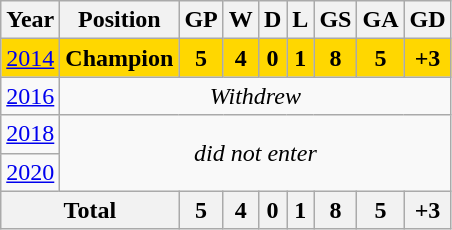<table class="wikitable" style="text-align: center;">
<tr>
<th>Year</th>
<th>Position</th>
<th>GP</th>
<th>W</th>
<th>D</th>
<th>L</th>
<th>GS</th>
<th>GA</th>
<th>GD</th>
</tr>
<tr style="background:gold;">
<td> <a href='#'>2014</a></td>
<td><strong>Champion</strong></td>
<td><strong>5</strong></td>
<td><strong>4</strong></td>
<td><strong>0</strong></td>
<td><strong>1</strong></td>
<td><strong>8</strong></td>
<td><strong>5</strong></td>
<td><strong>+3</strong></td>
</tr>
<tr>
<td> <a href='#'>2016</a></td>
<td colspan=8><em>Withdrew</em></td>
</tr>
<tr>
<td> <a href='#'>2018</a></td>
<td colspan=8 rowspan=2><em>did not enter</em></td>
</tr>
<tr>
<td> <a href='#'>2020</a></td>
</tr>
<tr>
<th colspan=2>Total</th>
<th>5</th>
<th>4</th>
<th>0</th>
<th>1</th>
<th>8</th>
<th>5</th>
<th>+3</th>
</tr>
</table>
